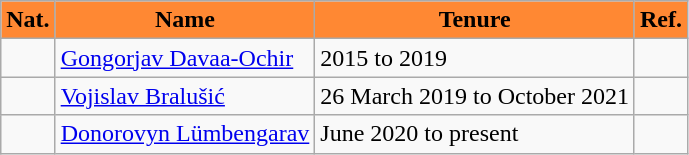<table class="wikitable sortable">
<tr>
<th style="background:#FF8833;" scope="col">Nat.</th>
<th style="background:#FF8833;" scope="col">Name</th>
<th style="background:#FF8833;" scope="col">Tenure</th>
<th style="background:#FF8833;" scope="col">Ref.</th>
</tr>
<tr>
<td></td>
<td><a href='#'>Gongorjav Davaa-Ochir</a></td>
<td>2015 to 2019</td>
<td></td>
</tr>
<tr>
<td></td>
<td><a href='#'>Vojislav Bralušić</a></td>
<td>26 March 2019 to October 2021</td>
<td></td>
</tr>
<tr>
<td></td>
<td><a href='#'>Donorovyn Lümbengarav</a></td>
<td>June 2020 to present</td>
<td></td>
</tr>
</table>
